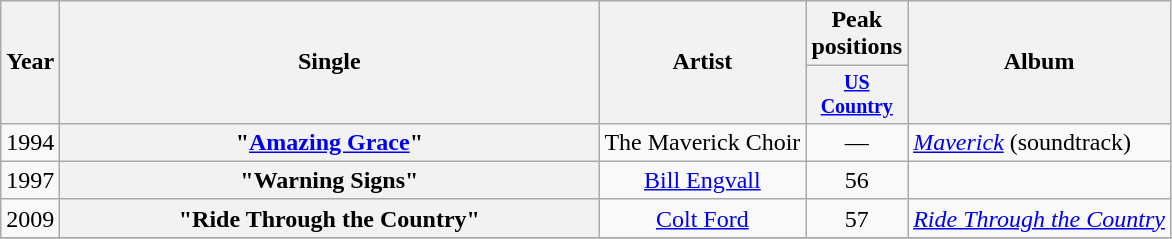<table class="wikitable plainrowheaders" style="text-align:center;">
<tr>
<th rowspan="2">Year</th>
<th rowspan="2" style="width:22em;">Single</th>
<th rowspan="2">Artist</th>
<th colspan="1">Peak positions</th>
<th rowspan="2">Album</th>
</tr>
<tr style="font-size:smaller;">
<th width="60"><a href='#'>US Country</a></th>
</tr>
<tr>
<td>1994</td>
<th scope="row">"<a href='#'>Amazing Grace</a>"</th>
<td>The Maverick Choir</td>
<td>—</td>
<td align="left"><em><a href='#'>Maverick</a></em> (soundtrack)</td>
</tr>
<tr>
<td>1997</td>
<th scope="row">"Warning Signs"</th>
<td><a href='#'>Bill Engvall</a></td>
<td>56</td>
<td></td>
</tr>
<tr>
<td>2009</td>
<th scope="row">"Ride Through the Country"</th>
<td><a href='#'>Colt Ford</a></td>
<td>57</td>
<td align="left"><em><a href='#'>Ride Through the Country</a></em></td>
</tr>
<tr>
</tr>
</table>
